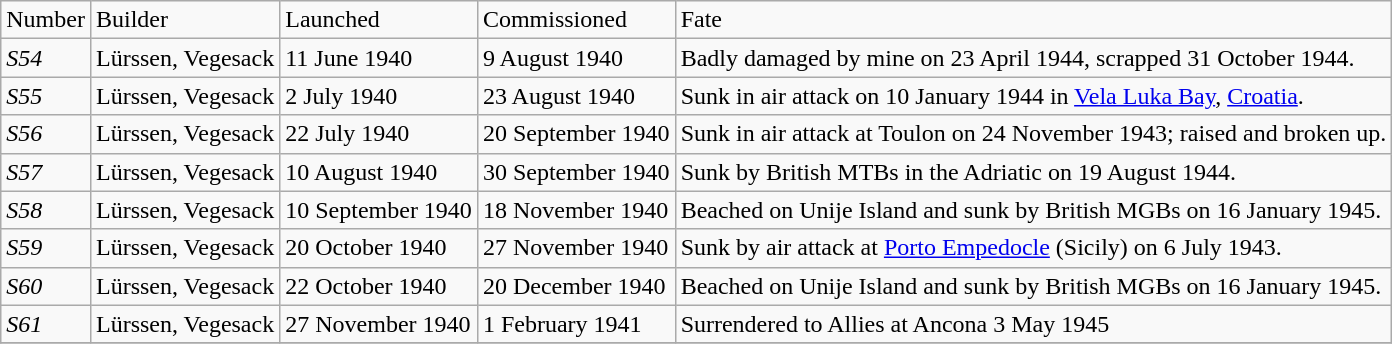<table class="wikitable" style="text-align:left">
<tr>
<td>Number</td>
<td>Builder</td>
<td>Launched</td>
<td>Commissioned</td>
<td>Fate</td>
</tr>
<tr>
<td><em>S54</em></td>
<td>Lürssen, Vegesack</td>
<td>11 June 1940</td>
<td>9 August 1940</td>
<td>Badly damaged by mine on 23 April 1944, scrapped 31 October 1944.</td>
</tr>
<tr>
<td><em>S55</em></td>
<td>Lürssen, Vegesack</td>
<td>2 July 1940</td>
<td>23 August 1940</td>
<td>Sunk in air attack on 10 January 1944 in <a href='#'>Vela Luka Bay</a>, <a href='#'>Croatia</a>.</td>
</tr>
<tr>
<td><em>S56</em></td>
<td>Lürssen, Vegesack</td>
<td>22 July 1940</td>
<td>20 September 1940</td>
<td>Sunk in air attack at Toulon on 24 November 1943; raised and broken up.</td>
</tr>
<tr>
<td><em>S57</em></td>
<td>Lürssen, Vegesack</td>
<td>10 August 1940</td>
<td>30 September 1940</td>
<td>Sunk by British MTBs in the Adriatic on 19 August 1944.</td>
</tr>
<tr>
<td><em>S58</em></td>
<td>Lürssen, Vegesack</td>
<td>10 September 1940</td>
<td>18 November 1940</td>
<td>Beached on Unije Island and sunk by British MGBs on 16 January 1945.</td>
</tr>
<tr>
<td><em>S59</em></td>
<td>Lürssen, Vegesack</td>
<td>20 October 1940</td>
<td>27 November 1940</td>
<td>Sunk by air attack at <a href='#'>Porto Empedocle</a> (Sicily) on 6 July 1943.</td>
</tr>
<tr>
<td><em>S60</em></td>
<td>Lürssen, Vegesack</td>
<td>22 October 1940</td>
<td>20 December 1940</td>
<td>Beached on Unije Island and sunk by British MGBs on 16 January 1945.</td>
</tr>
<tr>
<td><em>S61</em></td>
<td>Lürssen, Vegesack</td>
<td>27 November 1940</td>
<td>1 February 1941</td>
<td>Surrendered to Allies at Ancona 3 May 1945</td>
</tr>
<tr>
</tr>
</table>
